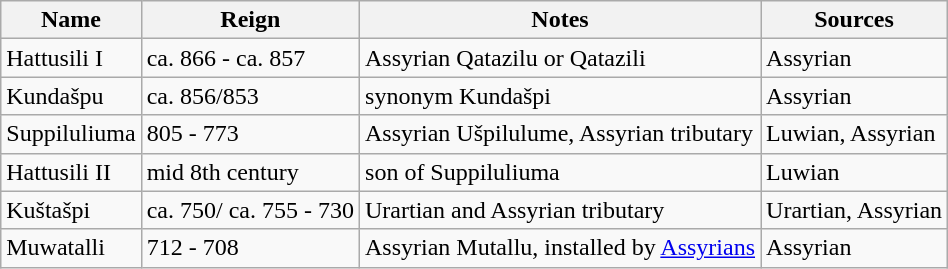<table class="wikitable">
<tr>
<th>Name</th>
<th>Reign</th>
<th>Notes</th>
<th>Sources</th>
</tr>
<tr>
<td>Hattusili I</td>
<td>ca. 866 - ca. 857</td>
<td>Assyrian Qatazilu or Qatazili</td>
<td>Assyrian</td>
</tr>
<tr>
<td>Kundašpu</td>
<td>ca. 856/853</td>
<td>synonym Kundašpi</td>
<td>Assyrian</td>
</tr>
<tr>
<td>Suppiluliuma</td>
<td>805 - 773</td>
<td>Assyrian Ušpilulume, Assyrian tributary</td>
<td>Luwian, Assyrian</td>
</tr>
<tr>
<td>Hattusili II</td>
<td>mid 8th century</td>
<td>son of Suppiluliuma</td>
<td>Luwian</td>
</tr>
<tr>
<td>Kuštašpi</td>
<td>ca. 750/ ca. 755 - 730</td>
<td>Urartian and Assyrian tributary</td>
<td>Urartian, Assyrian</td>
</tr>
<tr>
<td>Muwatalli</td>
<td>712 - 708</td>
<td>Assyrian Mutallu, installed by <a href='#'>Assyrians</a></td>
<td>Assyrian</td>
</tr>
</table>
